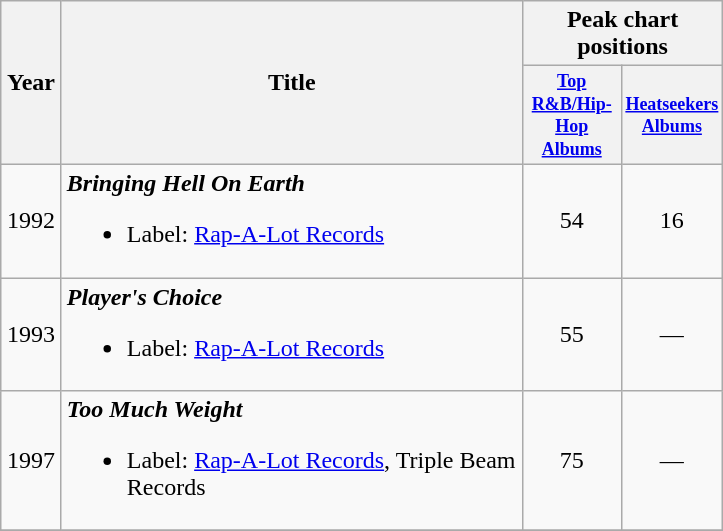<table class="wikitable plainrowheaders">
<tr>
<th rowspan="2" style="width:33px;">Year</th>
<th rowspan="2" style="width:300px;">Title</th>
<th colspan="2">Peak chart positions</th>
</tr>
<tr>
<th style="width:5em;font-size:75%;"><a href='#'>Top R&B/Hip-Hop Albums</a></th>
<th style="width:5em;font-size:75%;"><a href='#'>Heatseekers Albums</a></th>
</tr>
<tr>
<td style="text-align:center;">1992</td>
<td><strong><em>Bringing Hell On Earth</em></strong><br><ul><li>Label: <a href='#'>Rap-A-Lot Records</a></li></ul></td>
<td style="text-align:center;">54</td>
<td style="text-align:center;">16</td>
</tr>
<tr>
<td style="text-align:center;">1993</td>
<td><strong><em>Player's Choice</em></strong><br><ul><li>Label: <a href='#'>Rap-A-Lot Records</a></li></ul></td>
<td style="text-align:center;">55</td>
<td style="text-align:center;">—</td>
</tr>
<tr>
<td style="text-align:center;">1997</td>
<td><strong><em>Too Much Weight</em></strong><br><ul><li>Label: <a href='#'>Rap-A-Lot Records</a>, Triple Beam Records</li></ul></td>
<td style="text-align:center;">75</td>
<td style="text-align:center;">—</td>
</tr>
<tr>
</tr>
</table>
